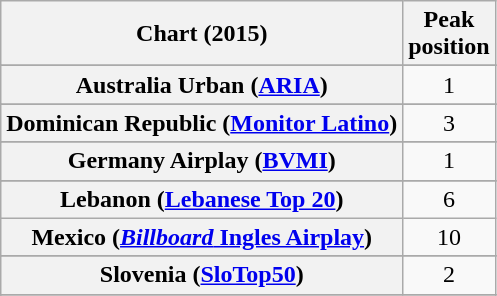<table class="wikitable sortable plainrowheaders" style="text-align:center">
<tr>
<th>Chart (2015)</th>
<th>Peak<br>position</th>
</tr>
<tr>
</tr>
<tr>
<th scope="row">Australia Urban (<a href='#'>ARIA</a>)</th>
<td style="text-align:center;">1</td>
</tr>
<tr>
</tr>
<tr>
</tr>
<tr>
</tr>
<tr>
</tr>
<tr>
</tr>
<tr>
</tr>
<tr>
</tr>
<tr>
</tr>
<tr>
<th scope="row">Dominican Republic (<a href='#'>Monitor Latino</a>)</th>
<td style="text-align:center;">3</td>
</tr>
<tr>
</tr>
<tr>
</tr>
<tr>
</tr>
<tr>
<th scope="row">Germany Airplay (<a href='#'>BVMI</a>)</th>
<td>1</td>
</tr>
<tr>
</tr>
<tr>
</tr>
<tr>
</tr>
<tr>
</tr>
<tr>
</tr>
<tr>
</tr>
<tr>
<th scope="row">Lebanon (<a href='#'>Lebanese Top 20</a>)</th>
<td style="text-align:center;">6</td>
</tr>
<tr>
<th scope="row">Mexico (<a href='#'><em>Billboard</em> Ingles Airplay</a>)</th>
<td style="text-align:center;">10</td>
</tr>
<tr>
</tr>
<tr>
</tr>
<tr>
</tr>
<tr>
</tr>
<tr>
</tr>
<tr>
</tr>
<tr>
</tr>
<tr>
</tr>
<tr>
<th scope="row">Slovenia (<a href='#'>SloTop50</a>)</th>
<td align=center>2</td>
</tr>
<tr>
</tr>
<tr>
</tr>
<tr>
</tr>
<tr>
</tr>
<tr>
</tr>
<tr>
</tr>
<tr>
</tr>
<tr>
</tr>
<tr>
</tr>
<tr>
</tr>
<tr>
</tr>
<tr>
</tr>
</table>
